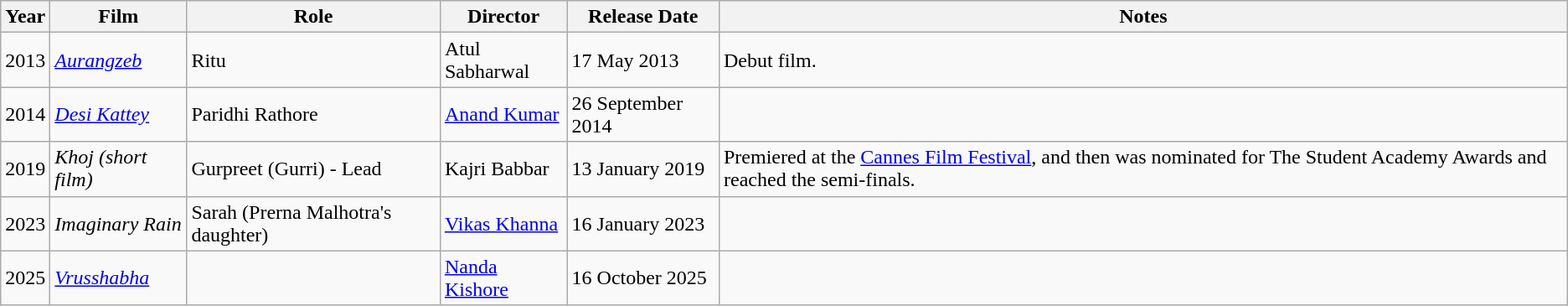<table class="wikitable sortable">
<tr>
<th>Year</th>
<th>Film</th>
<th>Role</th>
<th>Director</th>
<th>Release Date</th>
<th>Notes</th>
</tr>
<tr>
<td>2013</td>
<td><a href='#'><em>Aurangzeb</em></a></td>
<td>Ritu</td>
<td>Atul Sabharwal</td>
<td>17 May 2013</td>
<td>Debut film.</td>
</tr>
<tr>
<td>2014</td>
<td><em><a href='#'>Desi Kattey</a></em></td>
<td>Paridhi Rathore</td>
<td><a href='#'>Anand Kumar</a></td>
<td>26 September 2014</td>
<td></td>
</tr>
<tr>
<td>2019</td>
<td><em>Khoj (short film)</em></td>
<td>Gurpreet (Gurri) - Lead</td>
<td>Kajri Babbar</td>
<td>13 January 2019</td>
<td>Premiered at the <a href='#'>Cannes Film Festival</a>, and then was nominated for The Student Academy Awards and reached the semi-finals.</td>
</tr>
<tr>
<td>2023</td>
<td><em>Imaginary Rain</em></td>
<td>Sarah (Prerna Malhotra's daughter)</td>
<td><a href='#'>Vikas Khanna</a></td>
<td>16 January 2023</td>
<td></td>
</tr>
<tr>
<td>2025</td>
<td><em><a href='#'>Vrusshabha</a></em></td>
<td></td>
<td><a href='#'>Nanda Kishore</a></td>
<td>16 October 2025</td>
<td></td>
</tr>
</table>
